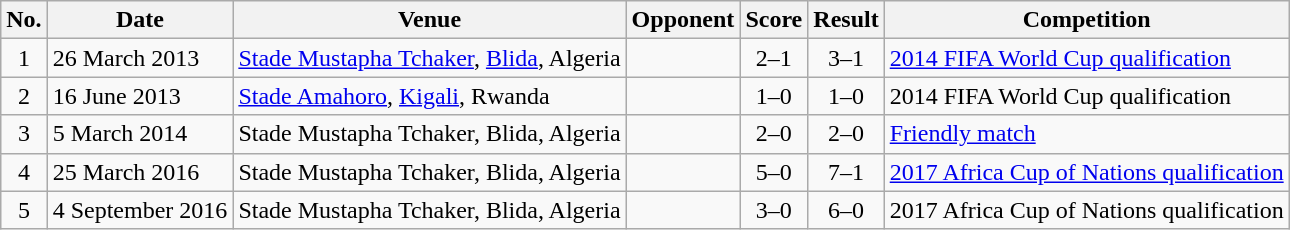<table class="wikitable sortable">
<tr>
<th scope="col">No.</th>
<th scope="col">Date</th>
<th scope="col">Venue</th>
<th scope="col">Opponent</th>
<th scope="col">Score</th>
<th scope="col">Result</th>
<th scope="col">Competition</th>
</tr>
<tr>
<td align="center">1</td>
<td>26 March 2013</td>
<td><a href='#'>Stade Mustapha Tchaker</a>, <a href='#'>Blida</a>, Algeria</td>
<td></td>
<td align="center">2–1</td>
<td align="center">3–1</td>
<td><a href='#'>2014 FIFA World Cup qualification</a></td>
</tr>
<tr>
<td align="center">2</td>
<td>16 June 2013</td>
<td><a href='#'>Stade Amahoro</a>, <a href='#'>Kigali</a>, Rwanda</td>
<td></td>
<td align="center">1–0</td>
<td align="center">1–0</td>
<td>2014 FIFA World Cup qualification</td>
</tr>
<tr>
<td align="center">3</td>
<td>5 March 2014</td>
<td>Stade Mustapha Tchaker, Blida, Algeria</td>
<td></td>
<td align="center">2–0</td>
<td align="center">2–0</td>
<td><a href='#'>Friendly match</a></td>
</tr>
<tr>
<td align="center">4</td>
<td>25 March 2016</td>
<td>Stade Mustapha Tchaker, Blida, Algeria</td>
<td></td>
<td align="center">5–0</td>
<td align="center">7–1</td>
<td><a href='#'>2017 Africa Cup of Nations qualification</a></td>
</tr>
<tr>
<td align="center">5</td>
<td>4 September 2016</td>
<td>Stade Mustapha Tchaker, Blida, Algeria</td>
<td></td>
<td align="center">3–0</td>
<td align="center">6–0</td>
<td>2017 Africa Cup of Nations qualification</td>
</tr>
</table>
